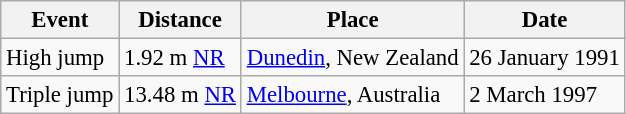<table class="wikitable" style="font-size: 95%;">
<tr>
<th>Event</th>
<th>Distance</th>
<th>Place</th>
<th>Date</th>
</tr>
<tr>
<td>High jump</td>
<td>1.92 m <a href='#'>NR</a></td>
<td><a href='#'>Dunedin</a>, New Zealand</td>
<td>26 January 1991</td>
</tr>
<tr>
<td>Triple jump</td>
<td>13.48 m <a href='#'>NR</a></td>
<td><a href='#'>Melbourne</a>, Australia</td>
<td>2 March 1997</td>
</tr>
</table>
